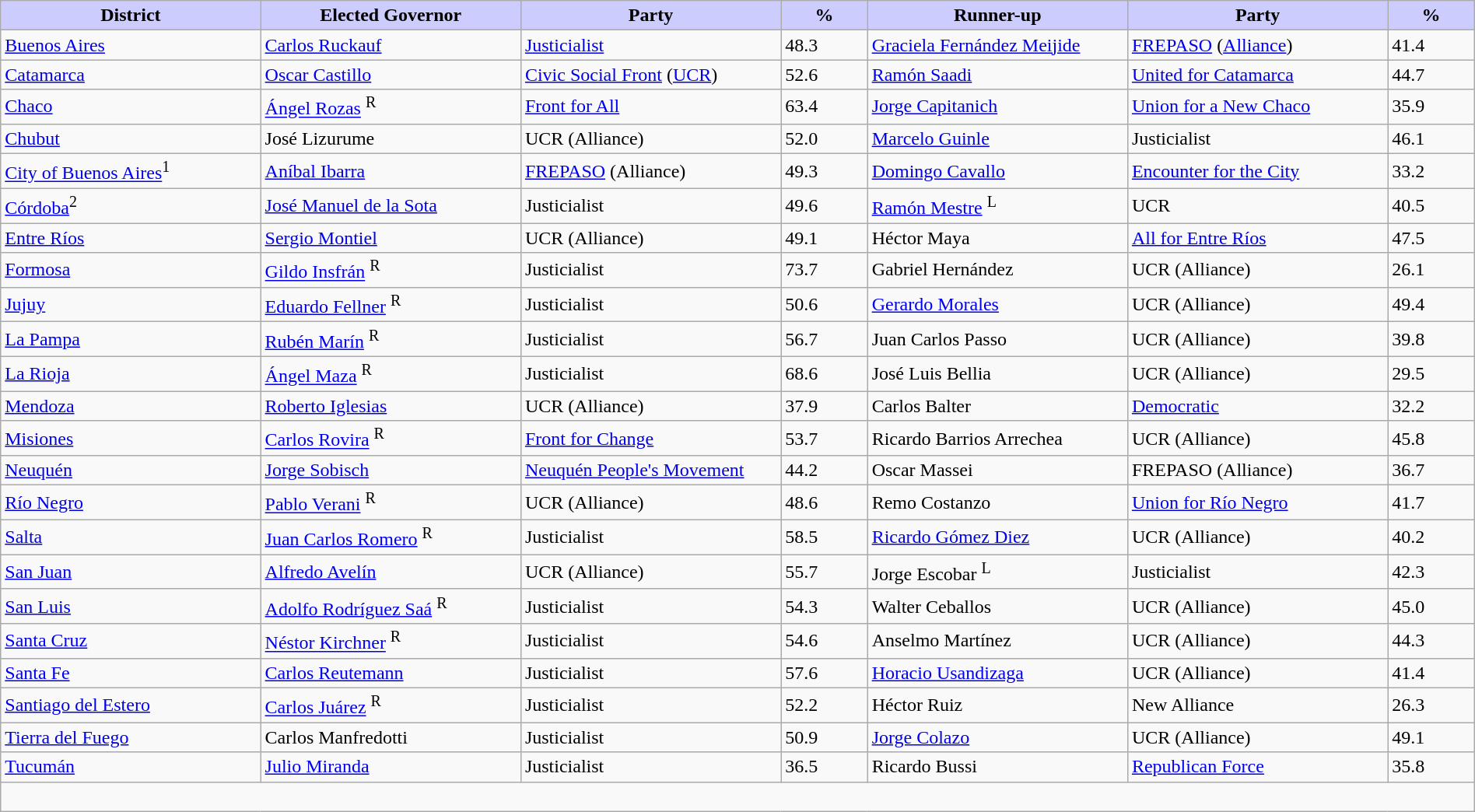<table align=center width=100% class="wikitable">
<tr>
<th style="background: #ccf" width="15%">District</th>
<th style="background: #ccf" width="15%">Elected Governor</th>
<th style="background: #ccf" width="15%">Party</th>
<th style="background: #ccf" width="5%">%</th>
<th style="background: #ccf" width="15%">Runner-up</th>
<th style="background: #ccf" width="15%">Party</th>
<th style="background: #ccf" width="5%">%</th>
</tr>
<tr>
<td><a href='#'>Buenos Aires</a></td>
<td><a href='#'>Carlos Ruckauf</a></td>
<td><a href='#'>Justicialist</a></td>
<td>48.3</td>
<td><a href='#'>Graciela Fernández Meijide</a></td>
<td><a href='#'>FREPASO</a> (<a href='#'>Alliance</a>)</td>
<td>41.4</td>
</tr>
<tr>
<td><a href='#'>Catamarca</a></td>
<td><a href='#'>Oscar Castillo</a></td>
<td><a href='#'>Civic Social Front</a> (<a href='#'>UCR</a>)</td>
<td>52.6</td>
<td><a href='#'>Ramón Saadi</a></td>
<td><a href='#'>United for Catamarca</a></td>
<td>44.7</td>
</tr>
<tr>
<td><a href='#'>Chaco</a></td>
<td><a href='#'>Ángel Rozas</a> <sup>R</sup></td>
<td><a href='#'>Front for All</a></td>
<td>63.4</td>
<td><a href='#'>Jorge Capitanich</a></td>
<td><a href='#'>Union for a New Chaco</a></td>
<td>35.9</td>
</tr>
<tr>
<td><a href='#'>Chubut</a></td>
<td>José Lizurume</td>
<td>UCR (Alliance)</td>
<td>52.0</td>
<td><a href='#'>Marcelo Guinle</a></td>
<td>Justicialist</td>
<td>46.1</td>
</tr>
<tr>
<td><a href='#'>City of Buenos Aires</a><sup>1</sup></td>
<td><a href='#'>Aníbal Ibarra</a></td>
<td><a href='#'>FREPASO</a> (Alliance)</td>
<td>49.3</td>
<td><a href='#'>Domingo Cavallo</a></td>
<td><a href='#'>Encounter for the City</a></td>
<td>33.2</td>
</tr>
<tr>
<td><a href='#'>Córdoba</a><sup>2</sup></td>
<td><a href='#'>José Manuel de la Sota</a></td>
<td>Justicialist</td>
<td>49.6</td>
<td><a href='#'>Ramón Mestre</a> <sup>L</sup></td>
<td>UCR</td>
<td>40.5</td>
</tr>
<tr>
<td><a href='#'>Entre Ríos</a></td>
<td><a href='#'>Sergio Montiel</a></td>
<td>UCR (Alliance)</td>
<td>49.1</td>
<td>Héctor Maya</td>
<td><a href='#'>All for Entre Ríos</a></td>
<td>47.5</td>
</tr>
<tr>
<td><a href='#'>Formosa</a></td>
<td><a href='#'>Gildo Insfrán</a> <sup>R</sup></td>
<td>Justicialist</td>
<td>73.7</td>
<td>Gabriel Hernández</td>
<td>UCR (Alliance)</td>
<td>26.1</td>
</tr>
<tr>
<td><a href='#'>Jujuy</a></td>
<td><a href='#'>Eduardo Fellner</a> <sup>R</sup></td>
<td>Justicialist</td>
<td>50.6</td>
<td><a href='#'>Gerardo Morales</a></td>
<td>UCR (Alliance)</td>
<td>49.4</td>
</tr>
<tr>
<td><a href='#'>La Pampa</a></td>
<td><a href='#'>Rubén Marín</a> <sup>R</sup></td>
<td>Justicialist</td>
<td>56.7</td>
<td>Juan Carlos Passo</td>
<td>UCR (Alliance)</td>
<td>39.8</td>
</tr>
<tr>
<td><a href='#'>La Rioja</a></td>
<td><a href='#'>Ángel Maza</a> <sup>R</sup></td>
<td>Justicialist</td>
<td>68.6</td>
<td>José Luis Bellia</td>
<td>UCR (Alliance)</td>
<td>29.5</td>
</tr>
<tr>
<td><a href='#'>Mendoza</a></td>
<td><a href='#'>Roberto Iglesias</a></td>
<td>UCR (Alliance)</td>
<td>37.9</td>
<td>Carlos Balter</td>
<td><a href='#'>Democratic</a></td>
<td>32.2</td>
</tr>
<tr>
<td><a href='#'>Misiones</a></td>
<td><a href='#'>Carlos Rovira</a> <sup>R</sup></td>
<td><a href='#'>Front for Change</a></td>
<td>53.7</td>
<td>Ricardo Barrios Arrechea</td>
<td>UCR (Alliance)</td>
<td>45.8</td>
</tr>
<tr>
<td><a href='#'>Neuquén</a></td>
<td><a href='#'>Jorge Sobisch</a></td>
<td><a href='#'>Neuquén People's Movement</a></td>
<td>44.2</td>
<td>Oscar Massei</td>
<td>FREPASO (Alliance)</td>
<td>36.7</td>
</tr>
<tr>
<td><a href='#'>Río Negro</a></td>
<td><a href='#'>Pablo Verani</a> <sup>R</sup></td>
<td>UCR (Alliance)</td>
<td>48.6</td>
<td>Remo Costanzo</td>
<td><a href='#'>Union for Río Negro</a></td>
<td>41.7</td>
</tr>
<tr>
<td><a href='#'>Salta</a></td>
<td><a href='#'>Juan Carlos Romero</a> <sup>R</sup></td>
<td>Justicialist</td>
<td>58.5</td>
<td><a href='#'>Ricardo Gómez Diez</a></td>
<td>UCR (Alliance)</td>
<td>40.2</td>
</tr>
<tr>
<td><a href='#'>San Juan</a></td>
<td><a href='#'>Alfredo Avelín</a></td>
<td>UCR (Alliance)</td>
<td>55.7</td>
<td>Jorge Escobar <sup>L</sup></td>
<td>Justicialist</td>
<td>42.3</td>
</tr>
<tr>
<td><a href='#'>San Luis</a></td>
<td><a href='#'>Adolfo Rodríguez Saá</a> <sup>R</sup></td>
<td>Justicialist</td>
<td>54.3</td>
<td>Walter Ceballos</td>
<td>UCR (Alliance)</td>
<td>45.0</td>
</tr>
<tr>
<td><a href='#'>Santa Cruz</a></td>
<td><a href='#'>Néstor Kirchner</a> <sup>R</sup></td>
<td>Justicialist</td>
<td>54.6</td>
<td>Anselmo Martínez</td>
<td>UCR (Alliance)</td>
<td>44.3</td>
</tr>
<tr>
<td><a href='#'>Santa Fe</a></td>
<td><a href='#'>Carlos Reutemann</a></td>
<td>Justicialist</td>
<td>57.6</td>
<td><a href='#'>Horacio Usandizaga</a></td>
<td>UCR (Alliance)</td>
<td>41.4</td>
</tr>
<tr>
<td><a href='#'>Santiago del Estero</a></td>
<td><a href='#'>Carlos Juárez</a> <sup>R</sup></td>
<td>Justicialist</td>
<td>52.2</td>
<td>Héctor Ruiz</td>
<td>New Alliance</td>
<td>26.3</td>
</tr>
<tr>
<td><a href='#'>Tierra del Fuego</a></td>
<td>Carlos Manfredotti</td>
<td>Justicialist</td>
<td>50.9</td>
<td><a href='#'>Jorge Colazo</a></td>
<td>UCR (Alliance)</td>
<td>49.1</td>
</tr>
<tr>
<td><a href='#'>Tucumán</a></td>
<td><a href='#'>Julio Miranda</a></td>
<td>Justicialist</td>
<td>36.5</td>
<td>Ricardo Bussi</td>
<td><a href='#'>Republican Force</a></td>
<td>35.8</td>
</tr>
<tr>
<td colspan=7><br></td>
</tr>
</table>
